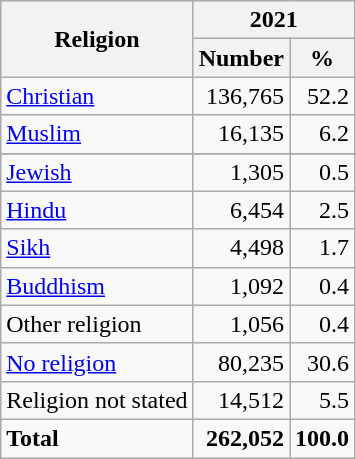<table class="wikitable sortable" style="text-align:right">
<tr>
<th rowspan="2">Religion</th>
<th colspan="2">2021</th>
</tr>
<tr>
<th>Number</th>
<th>%</th>
</tr>
<tr>
<td style="text-align:left"><a href='#'>Christian</a></td>
<td>136,765</td>
<td>52.2</td>
</tr>
<tr>
<td style="text-align:left"><a href='#'>Muslim</a></td>
<td>16,135</td>
<td>6.2</td>
</tr>
<tr>
</tr>
<tr>
<td style="text-align:left"><a href='#'>Jewish</a></td>
<td>1,305</td>
<td>0.5</td>
</tr>
<tr>
<td style="text-align:left"><a href='#'>Hindu</a></td>
<td>6,454</td>
<td>2.5</td>
</tr>
<tr>
<td style="text-align:left"><a href='#'>Sikh</a></td>
<td>4,498</td>
<td>1.7</td>
</tr>
<tr>
<td style="text-align:left"><a href='#'>Buddhism</a></td>
<td>1,092</td>
<td>0.4</td>
</tr>
<tr>
<td style="text-align:left">Other religion</td>
<td>1,056</td>
<td>0.4</td>
</tr>
<tr>
<td style="text-align:left"><a href='#'>No religion</a></td>
<td>80,235</td>
<td>30.6</td>
</tr>
<tr>
<td style="text-align:left">Religion not stated</td>
<td>14,512</td>
<td>5.5</td>
</tr>
<tr style="font-weight:bold;">
<td style="text-align:left">Total</td>
<td>262,052</td>
<td>100.0</td>
</tr>
</table>
